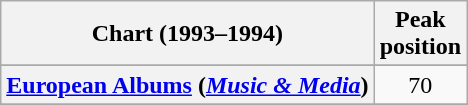<table class="wikitable sortable plainrowheaders" style="text-align:center">
<tr>
<th scope="col">Chart (1993–1994)</th>
<th scope="col">Peak<br>position</th>
</tr>
<tr>
</tr>
<tr>
</tr>
<tr>
<th scope="row"><a href='#'>European Albums</a> (<em><a href='#'>Music & Media</a></em>)</th>
<td>70</td>
</tr>
<tr>
</tr>
<tr>
</tr>
<tr>
</tr>
<tr>
</tr>
<tr>
</tr>
</table>
